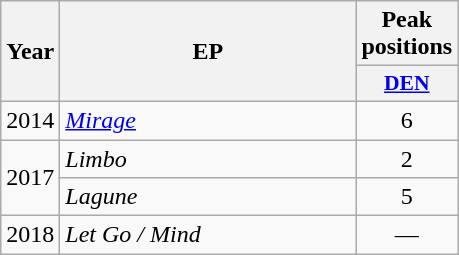<table class="wikitable">
<tr>
<th align="center" rowspan="2" width="10">Year</th>
<th align="center" rowspan="2" width="190">EP</th>
<th align="center" colspan="1" width="20">Peak positions</th>
</tr>
<tr>
<th scope="col" style="width:3em;font-size:90%;"><a href='#'>DEN</a><br></th>
</tr>
<tr>
<td style="text-align:center;">2014</td>
<td><em><a href='#'>Mirage</a></em></td>
<td style="text-align:center;">6</td>
</tr>
<tr>
<td style="text-align:center;" rowspan="2">2017</td>
<td><em>Limbo</em></td>
<td style="text-align:center;">2</td>
</tr>
<tr>
<td><em>Lagune</em></td>
<td style="text-align:center;">5<br></td>
</tr>
<tr>
<td style="text-align:center;">2018</td>
<td><em>Let Go / Mind</em></td>
<td style="text-align:center;">—</td>
</tr>
</table>
